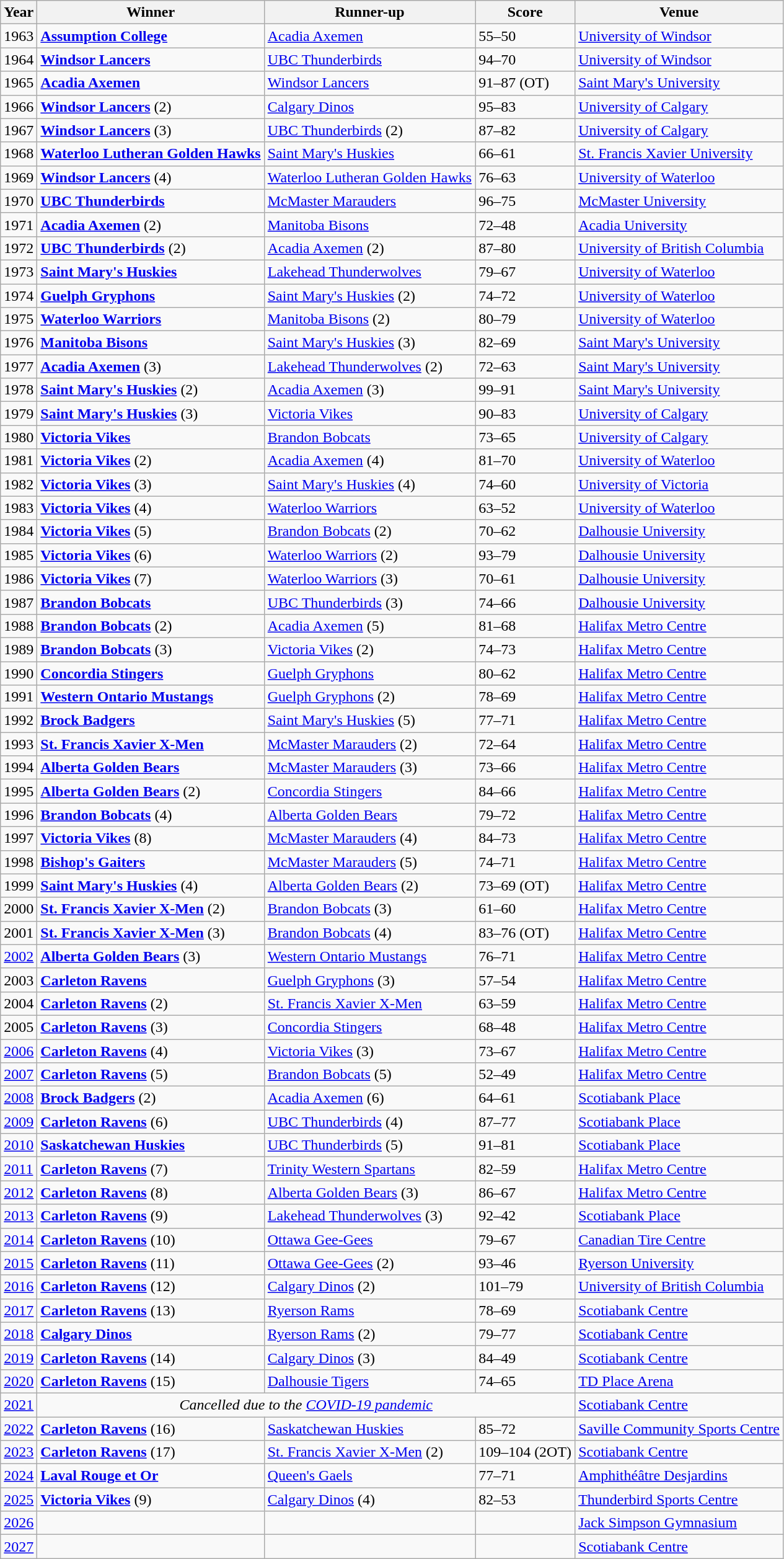<table class="wikitable">
<tr>
<th>Year</th>
<th>Winner</th>
<th>Runner-up</th>
<th>Score</th>
<th>Venue</th>
</tr>
<tr>
<td>1963</td>
<td><strong><a href='#'>Assumption College</a></strong></td>
<td><a href='#'>Acadia Axemen</a></td>
<td>55–50</td>
<td><a href='#'>University of Windsor</a></td>
</tr>
<tr>
<td>1964</td>
<td><strong><a href='#'>Windsor Lancers</a></strong></td>
<td><a href='#'>UBC Thunderbirds</a></td>
<td>94–70</td>
<td><a href='#'>University of Windsor</a></td>
</tr>
<tr>
<td>1965</td>
<td><strong><a href='#'>Acadia Axemen</a></strong></td>
<td><a href='#'>Windsor Lancers</a></td>
<td>91–87 (OT)</td>
<td><a href='#'>Saint Mary's University</a></td>
</tr>
<tr>
<td>1966</td>
<td><strong><a href='#'>Windsor Lancers</a></strong> (2)</td>
<td><a href='#'>Calgary Dinos</a></td>
<td>95–83</td>
<td><a href='#'>University of Calgary</a></td>
</tr>
<tr>
<td>1967</td>
<td><strong><a href='#'>Windsor Lancers</a></strong> (3)</td>
<td><a href='#'>UBC Thunderbirds</a> (2)</td>
<td>87–82</td>
<td><a href='#'>University of Calgary</a></td>
</tr>
<tr>
<td>1968</td>
<td><strong><a href='#'>Waterloo Lutheran Golden Hawks</a></strong></td>
<td><a href='#'>Saint Mary's Huskies</a></td>
<td>66–61</td>
<td><a href='#'>St. Francis Xavier University</a></td>
</tr>
<tr>
<td>1969</td>
<td><strong><a href='#'>Windsor Lancers</a></strong> (4)</td>
<td><a href='#'>Waterloo Lutheran Golden Hawks</a></td>
<td>76–63</td>
<td><a href='#'>University of Waterloo</a></td>
</tr>
<tr>
<td>1970</td>
<td><strong><a href='#'>UBC Thunderbirds</a></strong></td>
<td><a href='#'>McMaster Marauders</a></td>
<td>96–75</td>
<td><a href='#'>McMaster University</a></td>
</tr>
<tr>
<td>1971</td>
<td><strong><a href='#'>Acadia Axemen</a></strong> (2)</td>
<td><a href='#'>Manitoba Bisons</a></td>
<td>72–48</td>
<td><a href='#'>Acadia University</a></td>
</tr>
<tr>
<td>1972</td>
<td><strong><a href='#'>UBC Thunderbirds</a></strong> (2)</td>
<td><a href='#'>Acadia Axemen</a> (2)</td>
<td>87–80</td>
<td><a href='#'>University of British Columbia</a></td>
</tr>
<tr>
<td>1973</td>
<td><strong><a href='#'>Saint Mary's Huskies</a></strong></td>
<td><a href='#'>Lakehead Thunderwolves</a></td>
<td>79–67</td>
<td><a href='#'>University of Waterloo</a></td>
</tr>
<tr>
<td>1974</td>
<td><strong><a href='#'>Guelph Gryphons</a></strong></td>
<td><a href='#'>Saint Mary's Huskies</a> (2)</td>
<td>74–72</td>
<td><a href='#'>University of Waterloo</a></td>
</tr>
<tr>
<td>1975</td>
<td><strong><a href='#'>Waterloo Warriors</a></strong></td>
<td><a href='#'>Manitoba Bisons</a> (2)</td>
<td>80–79</td>
<td><a href='#'>University of Waterloo</a></td>
</tr>
<tr>
<td>1976</td>
<td><strong><a href='#'>Manitoba Bisons</a></strong></td>
<td><a href='#'>Saint Mary's Huskies</a> (3)</td>
<td>82–69</td>
<td><a href='#'>Saint Mary's University</a></td>
</tr>
<tr>
<td>1977</td>
<td><strong><a href='#'>Acadia Axemen</a></strong> (3)</td>
<td><a href='#'>Lakehead Thunderwolves</a> (2)</td>
<td>72–63</td>
<td><a href='#'>Saint Mary's University</a></td>
</tr>
<tr>
<td>1978</td>
<td><strong><a href='#'>Saint Mary's Huskies</a></strong> (2)</td>
<td><a href='#'>Acadia Axemen</a> (3)</td>
<td>99–91</td>
<td><a href='#'>Saint Mary's University</a></td>
</tr>
<tr>
<td>1979</td>
<td><strong><a href='#'>Saint Mary's Huskies</a></strong> (3)</td>
<td><a href='#'>Victoria Vikes</a></td>
<td>90–83</td>
<td><a href='#'>University of Calgary</a></td>
</tr>
<tr>
<td>1980</td>
<td><strong><a href='#'>Victoria Vikes</a></strong></td>
<td><a href='#'>Brandon Bobcats</a></td>
<td>73–65</td>
<td><a href='#'>University of Calgary</a></td>
</tr>
<tr>
<td>1981</td>
<td><strong><a href='#'>Victoria Vikes</a></strong> (2)</td>
<td><a href='#'>Acadia Axemen</a> (4)</td>
<td>81–70</td>
<td><a href='#'>University of Waterloo</a></td>
</tr>
<tr>
<td>1982</td>
<td><strong><a href='#'>Victoria Vikes</a></strong> (3)</td>
<td><a href='#'>Saint Mary's Huskies</a> (4)</td>
<td>74–60</td>
<td><a href='#'>University of Victoria</a></td>
</tr>
<tr>
<td>1983</td>
<td><strong><a href='#'>Victoria Vikes</a></strong> (4)</td>
<td><a href='#'>Waterloo Warriors</a></td>
<td>63–52</td>
<td><a href='#'>University of Waterloo</a></td>
</tr>
<tr>
<td>1984</td>
<td><strong><a href='#'>Victoria Vikes</a></strong> (5)</td>
<td><a href='#'>Brandon Bobcats</a> (2)</td>
<td>70–62</td>
<td><a href='#'>Dalhousie University</a></td>
</tr>
<tr>
<td>1985</td>
<td><strong><a href='#'>Victoria Vikes</a></strong> (6)</td>
<td><a href='#'>Waterloo Warriors</a> (2)</td>
<td>93–79</td>
<td><a href='#'>Dalhousie University</a></td>
</tr>
<tr>
<td>1986</td>
<td><strong><a href='#'>Victoria Vikes</a></strong> (7)</td>
<td><a href='#'>Waterloo Warriors</a> (3)</td>
<td>70–61</td>
<td><a href='#'>Dalhousie University</a></td>
</tr>
<tr>
<td>1987</td>
<td><strong><a href='#'>Brandon Bobcats</a></strong></td>
<td><a href='#'>UBC Thunderbirds</a> (3)</td>
<td>74–66</td>
<td><a href='#'>Dalhousie University</a></td>
</tr>
<tr>
<td>1988</td>
<td><strong><a href='#'>Brandon Bobcats</a></strong> (2)</td>
<td><a href='#'>Acadia Axemen</a> (5)</td>
<td>81–68</td>
<td><a href='#'>Halifax Metro Centre</a></td>
</tr>
<tr>
<td>1989</td>
<td><strong><a href='#'>Brandon Bobcats</a></strong> (3)</td>
<td><a href='#'>Victoria Vikes</a> (2)</td>
<td>74–73</td>
<td><a href='#'>Halifax Metro Centre</a></td>
</tr>
<tr>
<td>1990</td>
<td><strong><a href='#'>Concordia Stingers</a></strong></td>
<td><a href='#'>Guelph Gryphons</a></td>
<td>80–62</td>
<td><a href='#'>Halifax Metro Centre</a></td>
</tr>
<tr>
<td>1991</td>
<td><strong><a href='#'>Western Ontario Mustangs</a></strong></td>
<td><a href='#'>Guelph Gryphons</a> (2)</td>
<td>78–69</td>
<td><a href='#'>Halifax Metro Centre</a></td>
</tr>
<tr>
<td>1992</td>
<td><strong><a href='#'>Brock Badgers</a></strong></td>
<td><a href='#'>Saint Mary's Huskies</a> (5)</td>
<td>77–71</td>
<td><a href='#'>Halifax Metro Centre</a></td>
</tr>
<tr>
<td>1993</td>
<td><strong><a href='#'>St. Francis Xavier X-Men</a></strong></td>
<td><a href='#'>McMaster Marauders</a> (2)</td>
<td>72–64</td>
<td><a href='#'>Halifax Metro Centre</a></td>
</tr>
<tr>
<td>1994</td>
<td><strong><a href='#'>Alberta Golden Bears</a></strong></td>
<td><a href='#'>McMaster Marauders</a> (3)</td>
<td>73–66</td>
<td><a href='#'>Halifax Metro Centre</a></td>
</tr>
<tr>
<td>1995</td>
<td><strong><a href='#'>Alberta Golden Bears</a></strong> (2)</td>
<td><a href='#'>Concordia Stingers</a></td>
<td>84–66</td>
<td><a href='#'>Halifax Metro Centre</a></td>
</tr>
<tr>
<td>1996</td>
<td><strong><a href='#'>Brandon Bobcats</a></strong> (4)</td>
<td><a href='#'>Alberta Golden Bears</a></td>
<td>79–72</td>
<td><a href='#'>Halifax Metro Centre</a></td>
</tr>
<tr>
<td>1997</td>
<td><strong><a href='#'>Victoria Vikes</a></strong> (8)</td>
<td><a href='#'>McMaster Marauders</a> (4)</td>
<td>84–73</td>
<td><a href='#'>Halifax Metro Centre</a></td>
</tr>
<tr>
<td>1998</td>
<td><strong><a href='#'>Bishop's Gaiters</a></strong></td>
<td><a href='#'>McMaster Marauders</a> (5)</td>
<td>74–71</td>
<td><a href='#'>Halifax Metro Centre</a></td>
</tr>
<tr>
<td>1999</td>
<td><strong><a href='#'>Saint Mary's Huskies</a></strong> (4)</td>
<td><a href='#'>Alberta Golden Bears</a> (2)</td>
<td>73–69 (OT)</td>
<td><a href='#'>Halifax Metro Centre</a></td>
</tr>
<tr>
<td>2000</td>
<td><strong><a href='#'>St. Francis Xavier X-Men</a></strong> (2)</td>
<td><a href='#'>Brandon Bobcats</a> (3)</td>
<td>61–60</td>
<td><a href='#'>Halifax Metro Centre</a></td>
</tr>
<tr>
<td>2001</td>
<td><strong><a href='#'>St. Francis Xavier X-Men</a></strong> (3)</td>
<td><a href='#'>Brandon Bobcats</a> (4)</td>
<td>83–76 (OT)</td>
<td><a href='#'>Halifax Metro Centre</a></td>
</tr>
<tr>
<td><a href='#'>2002</a></td>
<td><strong><a href='#'>Alberta Golden Bears</a></strong> (3)</td>
<td><a href='#'>Western Ontario Mustangs</a></td>
<td>76–71</td>
<td><a href='#'>Halifax Metro Centre</a></td>
</tr>
<tr>
<td>2003</td>
<td><strong><a href='#'>Carleton Ravens</a></strong></td>
<td><a href='#'>Guelph Gryphons</a> (3)</td>
<td>57–54</td>
<td><a href='#'>Halifax Metro Centre</a></td>
</tr>
<tr>
<td>2004</td>
<td><strong><a href='#'>Carleton Ravens</a></strong> (2)</td>
<td><a href='#'>St. Francis Xavier X-Men</a></td>
<td>63–59</td>
<td><a href='#'>Halifax Metro Centre</a></td>
</tr>
<tr>
<td>2005</td>
<td><strong><a href='#'>Carleton Ravens</a></strong> (3)</td>
<td><a href='#'>Concordia Stingers</a></td>
<td>68–48</td>
<td><a href='#'>Halifax Metro Centre</a></td>
</tr>
<tr>
<td><a href='#'>2006</a></td>
<td><strong><a href='#'>Carleton Ravens</a></strong> (4)</td>
<td><a href='#'>Victoria Vikes</a> (3)</td>
<td>73–67</td>
<td><a href='#'>Halifax Metro Centre</a></td>
</tr>
<tr>
<td><a href='#'>2007</a></td>
<td><strong><a href='#'>Carleton Ravens</a></strong> (5)</td>
<td><a href='#'>Brandon Bobcats</a> (5)</td>
<td>52–49</td>
<td><a href='#'>Halifax Metro Centre</a></td>
</tr>
<tr>
<td><a href='#'>2008</a></td>
<td><strong><a href='#'>Brock Badgers</a></strong> (2)</td>
<td><a href='#'>Acadia Axemen</a> (6)</td>
<td>64–61</td>
<td><a href='#'>Scotiabank Place</a></td>
</tr>
<tr>
<td><a href='#'>2009</a></td>
<td><strong><a href='#'>Carleton Ravens</a></strong> (6)</td>
<td><a href='#'>UBC Thunderbirds</a> (4)</td>
<td>87–77</td>
<td><a href='#'>Scotiabank Place</a></td>
</tr>
<tr>
<td><a href='#'>2010</a></td>
<td><strong><a href='#'>Saskatchewan Huskies</a></strong></td>
<td><a href='#'>UBC Thunderbirds</a> (5)</td>
<td>91–81</td>
<td><a href='#'>Scotiabank Place</a></td>
</tr>
<tr>
<td><a href='#'>2011</a></td>
<td><strong><a href='#'>Carleton Ravens</a></strong> (7)</td>
<td><a href='#'>Trinity Western Spartans</a></td>
<td>82–59</td>
<td><a href='#'>Halifax Metro Centre</a></td>
</tr>
<tr>
<td><a href='#'>2012</a></td>
<td><strong><a href='#'>Carleton Ravens</a></strong> (8)</td>
<td><a href='#'>Alberta Golden Bears</a> (3)</td>
<td>86–67</td>
<td><a href='#'>Halifax Metro Centre</a></td>
</tr>
<tr>
<td><a href='#'>2013</a></td>
<td><strong><a href='#'>Carleton Ravens</a></strong> (9)</td>
<td><a href='#'>Lakehead Thunderwolves</a> (3)</td>
<td>92–42 </td>
<td><a href='#'>Scotiabank Place</a></td>
</tr>
<tr>
<td><a href='#'>2014</a></td>
<td><strong><a href='#'>Carleton Ravens</a></strong> (10)</td>
<td><a href='#'>Ottawa Gee-Gees</a></td>
<td>79–67</td>
<td><a href='#'>Canadian Tire Centre</a></td>
</tr>
<tr>
<td><a href='#'>2015</a></td>
<td><strong><a href='#'>Carleton Ravens</a></strong> (11)</td>
<td><a href='#'>Ottawa Gee-Gees</a> (2)</td>
<td>93–46</td>
<td><a href='#'>Ryerson University</a></td>
</tr>
<tr>
<td><a href='#'>2016</a></td>
<td><strong><a href='#'>Carleton Ravens</a></strong> (12)</td>
<td><a href='#'>Calgary Dinos</a> (2)</td>
<td>101–79</td>
<td><a href='#'>University of British Columbia</a></td>
</tr>
<tr>
<td><a href='#'>2017</a></td>
<td><strong><a href='#'>Carleton Ravens</a></strong> (13)</td>
<td><a href='#'>Ryerson Rams</a></td>
<td>78–69</td>
<td><a href='#'>Scotiabank Centre</a></td>
</tr>
<tr>
<td><a href='#'>2018</a></td>
<td><strong><a href='#'>Calgary Dinos</a></strong></td>
<td><a href='#'>Ryerson Rams</a> (2)</td>
<td>79–77</td>
<td><a href='#'>Scotiabank Centre</a></td>
</tr>
<tr>
<td><a href='#'>2019</a></td>
<td><strong><a href='#'>Carleton Ravens</a></strong> (14)</td>
<td><a href='#'>Calgary Dinos</a> (3)</td>
<td>84–49</td>
<td><a href='#'>Scotiabank Centre</a></td>
</tr>
<tr>
<td><a href='#'>2020</a></td>
<td><strong><a href='#'>Carleton Ravens</a></strong> (15)</td>
<td><a href='#'>Dalhousie Tigers</a></td>
<td>74–65</td>
<td><a href='#'>TD Place Arena</a></td>
</tr>
<tr>
<td><a href='#'>2021</a></td>
<td colspan=3 align="center"><em>Cancelled due to the <a href='#'>COVID-19 pandemic</a></em></td>
<td><a href='#'>Scotiabank Centre</a></td>
</tr>
<tr>
<td><a href='#'>2022</a></td>
<td><strong><a href='#'>Carleton Ravens</a></strong> (16)</td>
<td><a href='#'>Saskatchewan Huskies</a></td>
<td>85–72</td>
<td><a href='#'>Saville Community Sports Centre</a></td>
</tr>
<tr>
<td><a href='#'>2023</a></td>
<td><strong><a href='#'>Carleton Ravens</a></strong> (17)</td>
<td><a href='#'>St. Francis Xavier X-Men</a> (2)</td>
<td>109–104 (2OT)</td>
<td><a href='#'>Scotiabank Centre</a></td>
</tr>
<tr>
<td><a href='#'>2024</a></td>
<td><strong><a href='#'>Laval Rouge et Or</a></strong></td>
<td><a href='#'>Queen's Gaels</a></td>
<td>77–71</td>
<td><a href='#'>Amphithéâtre Desjardins</a></td>
</tr>
<tr>
<td><a href='#'>2025</a></td>
<td><strong><a href='#'>Victoria Vikes</a></strong> (9)</td>
<td><a href='#'>Calgary Dinos</a> (4)</td>
<td>82–53</td>
<td><a href='#'>Thunderbird Sports Centre</a></td>
</tr>
<tr>
<td><a href='#'>2026</a></td>
<td></td>
<td></td>
<td></td>
<td><a href='#'>Jack Simpson Gymnasium</a></td>
</tr>
<tr>
<td><a href='#'>2027</a></td>
<td></td>
<td></td>
<td></td>
<td><a href='#'>Scotiabank Centre</a></td>
</tr>
</table>
